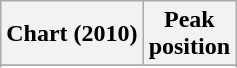<table class="wikitable sortable">
<tr>
<th>Chart (2010)</th>
<th>Peak <br> position</th>
</tr>
<tr>
</tr>
<tr>
</tr>
<tr>
</tr>
</table>
